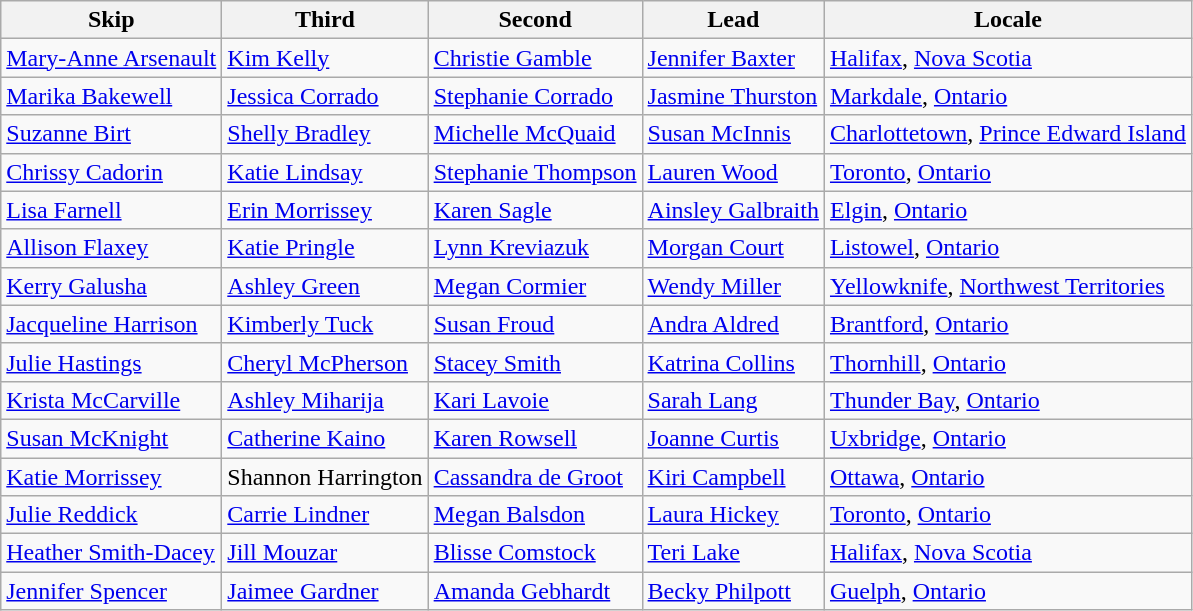<table class=wikitable>
<tr>
<th>Skip</th>
<th>Third</th>
<th>Second</th>
<th>Lead</th>
<th>Locale</th>
</tr>
<tr>
<td><a href='#'>Mary-Anne Arsenault</a></td>
<td><a href='#'>Kim Kelly</a></td>
<td><a href='#'>Christie Gamble</a></td>
<td><a href='#'>Jennifer Baxter</a></td>
<td> <a href='#'>Halifax</a>, <a href='#'>Nova Scotia</a></td>
</tr>
<tr>
<td><a href='#'>Marika Bakewell</a></td>
<td><a href='#'>Jessica Corrado</a></td>
<td><a href='#'>Stephanie Corrado</a></td>
<td><a href='#'>Jasmine Thurston</a></td>
<td> <a href='#'>Markdale</a>, <a href='#'>Ontario</a></td>
</tr>
<tr>
<td><a href='#'>Suzanne Birt</a></td>
<td><a href='#'>Shelly Bradley</a></td>
<td><a href='#'>Michelle McQuaid</a></td>
<td><a href='#'>Susan McInnis</a></td>
<td> <a href='#'>Charlottetown</a>, <a href='#'>Prince Edward Island</a></td>
</tr>
<tr>
<td><a href='#'>Chrissy Cadorin</a></td>
<td><a href='#'>Katie Lindsay</a></td>
<td><a href='#'>Stephanie Thompson</a></td>
<td><a href='#'>Lauren Wood</a></td>
<td> <a href='#'>Toronto</a>, <a href='#'>Ontario</a></td>
</tr>
<tr>
<td><a href='#'>Lisa Farnell</a></td>
<td><a href='#'>Erin Morrissey</a></td>
<td><a href='#'>Karen Sagle</a></td>
<td><a href='#'>Ainsley Galbraith</a></td>
<td> <a href='#'>Elgin</a>, <a href='#'>Ontario</a></td>
</tr>
<tr>
<td><a href='#'>Allison Flaxey</a></td>
<td><a href='#'>Katie Pringle</a></td>
<td><a href='#'>Lynn Kreviazuk</a></td>
<td><a href='#'>Morgan Court</a></td>
<td> <a href='#'>Listowel</a>, <a href='#'>Ontario</a></td>
</tr>
<tr>
<td><a href='#'>Kerry Galusha</a></td>
<td><a href='#'>Ashley Green</a></td>
<td><a href='#'>Megan Cormier</a></td>
<td><a href='#'>Wendy Miller</a></td>
<td> <a href='#'>Yellowknife</a>, <a href='#'>Northwest Territories</a></td>
</tr>
<tr>
<td><a href='#'>Jacqueline Harrison</a></td>
<td><a href='#'>Kimberly Tuck</a></td>
<td><a href='#'>Susan Froud</a></td>
<td><a href='#'>Andra Aldred</a></td>
<td> <a href='#'>Brantford</a>, <a href='#'>Ontario</a></td>
</tr>
<tr>
<td><a href='#'>Julie Hastings</a></td>
<td><a href='#'>Cheryl McPherson</a></td>
<td><a href='#'>Stacey Smith</a></td>
<td><a href='#'>Katrina Collins</a></td>
<td> <a href='#'>Thornhill</a>, <a href='#'>Ontario</a></td>
</tr>
<tr>
<td><a href='#'>Krista McCarville</a></td>
<td><a href='#'>Ashley Miharija</a></td>
<td><a href='#'>Kari Lavoie</a></td>
<td><a href='#'>Sarah Lang</a></td>
<td> <a href='#'>Thunder Bay</a>, <a href='#'>Ontario</a></td>
</tr>
<tr>
<td><a href='#'>Susan McKnight</a></td>
<td><a href='#'>Catherine Kaino</a></td>
<td><a href='#'>Karen Rowsell</a></td>
<td><a href='#'>Joanne Curtis</a></td>
<td> <a href='#'>Uxbridge</a>, <a href='#'>Ontario</a></td>
</tr>
<tr>
<td><a href='#'>Katie Morrissey</a></td>
<td>Shannon Harrington</td>
<td><a href='#'>Cassandra de Groot</a></td>
<td><a href='#'>Kiri Campbell</a></td>
<td> <a href='#'>Ottawa</a>, <a href='#'>Ontario</a></td>
</tr>
<tr>
<td><a href='#'>Julie Reddick</a></td>
<td><a href='#'>Carrie Lindner</a></td>
<td><a href='#'>Megan Balsdon</a></td>
<td><a href='#'>Laura Hickey</a></td>
<td> <a href='#'>Toronto</a>, <a href='#'>Ontario</a></td>
</tr>
<tr>
<td><a href='#'>Heather Smith-Dacey</a></td>
<td><a href='#'>Jill Mouzar</a></td>
<td><a href='#'>Blisse Comstock</a></td>
<td><a href='#'>Teri Lake</a></td>
<td> <a href='#'>Halifax</a>, <a href='#'>Nova Scotia</a></td>
</tr>
<tr>
<td><a href='#'>Jennifer Spencer</a></td>
<td><a href='#'>Jaimee Gardner</a></td>
<td><a href='#'>Amanda Gebhardt</a></td>
<td><a href='#'>Becky Philpott</a></td>
<td> <a href='#'>Guelph</a>, <a href='#'>Ontario</a></td>
</tr>
</table>
